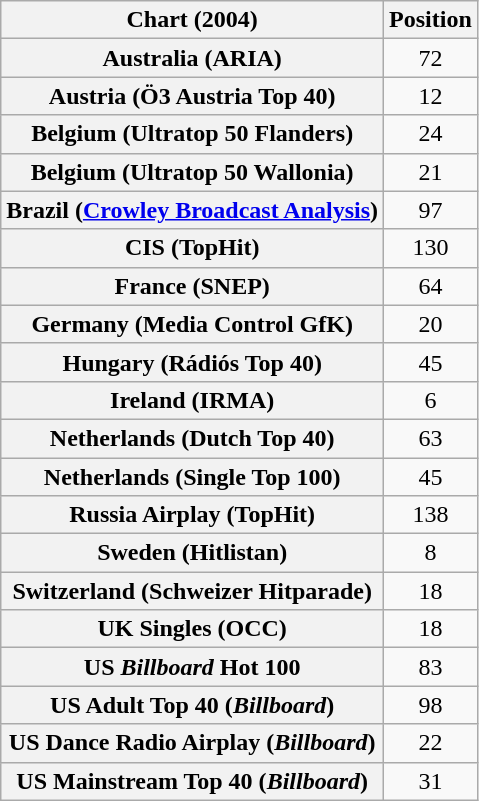<table class="wikitable sortable plainrowheaders">
<tr>
<th scope="col">Chart (2004)</th>
<th scope="col">Position</th>
</tr>
<tr>
<th scope="row">Australia (ARIA)</th>
<td style="text-align:center;">72</td>
</tr>
<tr>
<th scope="row">Austria (Ö3 Austria Top 40)</th>
<td style="text-align:center;">12</td>
</tr>
<tr>
<th scope="row">Belgium (Ultratop 50 Flanders)</th>
<td style="text-align:center;">24</td>
</tr>
<tr>
<th scope="row">Belgium (Ultratop 50 Wallonia)</th>
<td style="text-align:center;">21</td>
</tr>
<tr>
<th scope="row">Brazil (<a href='#'>Crowley Broadcast Analysis</a>)</th>
<td style="text-align:center;">97</td>
</tr>
<tr>
<th scope="row">CIS (TopHit)</th>
<td style="text-align:center;">130</td>
</tr>
<tr>
<th scope="row">France (SNEP)</th>
<td style="text-align:center;">64</td>
</tr>
<tr>
<th scope="row">Germany (Media Control GfK)</th>
<td style="text-align:center;">20</td>
</tr>
<tr>
<th scope="row">Hungary (Rádiós Top 40)</th>
<td style="text-align:center;">45</td>
</tr>
<tr>
<th scope="row">Ireland (IRMA)</th>
<td style="text-align:center;">6</td>
</tr>
<tr>
<th scope="row">Netherlands (Dutch Top 40)</th>
<td style="text-align:center;">63</td>
</tr>
<tr>
<th scope="row">Netherlands (Single Top 100)</th>
<td style="text-align:center;">45</td>
</tr>
<tr>
<th scope="row">Russia Airplay (TopHit)<br><em></em></th>
<td style="text-align:center;">138</td>
</tr>
<tr>
<th scope="row">Sweden (Hitlistan)</th>
<td style="text-align:center;">8</td>
</tr>
<tr>
<th scope="row">Switzerland (Schweizer Hitparade)</th>
<td style="text-align:center;">18</td>
</tr>
<tr>
<th scope="row">UK Singles (OCC)</th>
<td style="text-align:center;">18</td>
</tr>
<tr>
<th scope="row">US <em>Billboard</em> Hot 100</th>
<td style="text-align:center;">83</td>
</tr>
<tr>
<th scope="row">US Adult Top 40 (<em>Billboard</em>)</th>
<td style="text-align:center;">98</td>
</tr>
<tr>
<th scope="row">US Dance Radio Airplay (<em>Billboard</em>)</th>
<td style="text-align:center;">22</td>
</tr>
<tr>
<th scope="row">US Mainstream Top 40 (<em>Billboard</em>)</th>
<td style="text-align:center;">31</td>
</tr>
</table>
